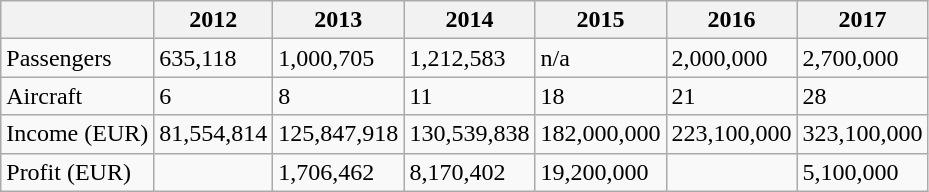<table class="wikitable">
<tr>
<th></th>
<th>2012</th>
<th>2013</th>
<th>2014</th>
<th>2015</th>
<th>2016</th>
<th>2017</th>
</tr>
<tr>
<td>Passengers</td>
<td>635,118</td>
<td>1,000,705</td>
<td>1,212,583</td>
<td>n/a</td>
<td>2,000,000</td>
<td>2,700,000</td>
</tr>
<tr>
<td>Aircraft</td>
<td>6</td>
<td>8</td>
<td>11</td>
<td>18</td>
<td>21</td>
<td>28</td>
</tr>
<tr>
<td>Income (EUR)</td>
<td>81,554,814</td>
<td>125,847,918</td>
<td>130,539,838</td>
<td>182,000,000</td>
<td>223,100,000</td>
<td>323,100,000</td>
</tr>
<tr>
<td>Profit (EUR)</td>
<td></td>
<td>1,706,462</td>
<td>8,170,402</td>
<td>19,200,000</td>
<td></td>
<td>5,100,000</td>
</tr>
</table>
